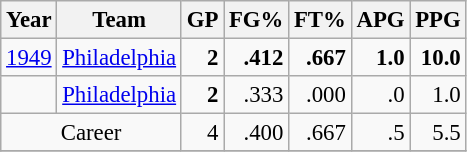<table class="wikitable sortable" style="font-size:95%; text-align:right;">
<tr>
<th>Year</th>
<th>Team</th>
<th>GP</th>
<th>FG%</th>
<th>FT%</th>
<th>APG</th>
<th>PPG</th>
</tr>
<tr>
<td style="text-align:left;"><a href='#'>1949</a></td>
<td style="text-align:left;"><a href='#'>Philadelphia</a></td>
<td><strong>2</strong></td>
<td><strong>.412</strong></td>
<td><strong>.667</strong></td>
<td><strong>1.0</strong></td>
<td><strong>10.0</strong></td>
</tr>
<tr>
<td style="text-align:left;"></td>
<td style="text-align:left;"><a href='#'>Philadelphia</a></td>
<td><strong>2</strong></td>
<td>.333</td>
<td>.000</td>
<td>.0</td>
<td>1.0</td>
</tr>
<tr>
<td style="text-align:center;" colspan="2">Career</td>
<td>4</td>
<td>.400</td>
<td>.667</td>
<td>.5</td>
<td>5.5</td>
</tr>
<tr>
</tr>
</table>
